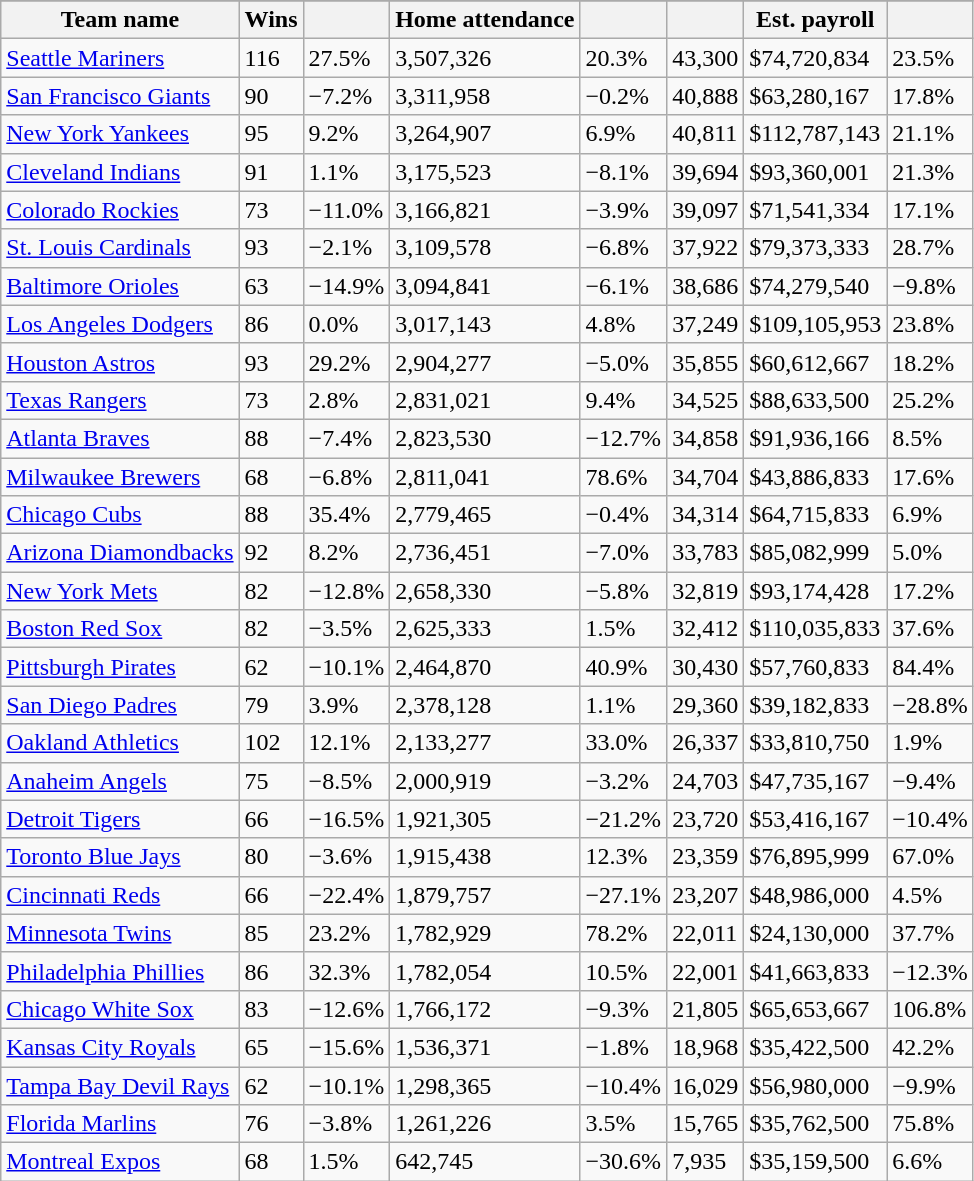<table class="wikitable sortable">
<tr style="text-align:center; font-size:larger;">
</tr>
<tr>
<th>Team name</th>
<th>Wins</th>
<th></th>
<th>Home attendance</th>
<th></th>
<th></th>
<th>Est. payroll</th>
<th></th>
</tr>
<tr>
<td><a href='#'>Seattle Mariners</a></td>
<td>116</td>
<td>27.5%</td>
<td>3,507,326</td>
<td>20.3%</td>
<td>43,300</td>
<td>$74,720,834</td>
<td>23.5%</td>
</tr>
<tr>
<td><a href='#'>San Francisco Giants</a></td>
<td>90</td>
<td>−7.2%</td>
<td>3,311,958</td>
<td>−0.2%</td>
<td>40,888</td>
<td>$63,280,167</td>
<td>17.8%</td>
</tr>
<tr>
<td><a href='#'>New York Yankees</a></td>
<td>95</td>
<td>9.2%</td>
<td>3,264,907</td>
<td>6.9%</td>
<td>40,811</td>
<td>$112,787,143</td>
<td>21.1%</td>
</tr>
<tr>
<td><a href='#'>Cleveland Indians</a></td>
<td>91</td>
<td>1.1%</td>
<td>3,175,523</td>
<td>−8.1%</td>
<td>39,694</td>
<td>$93,360,001</td>
<td>21.3%</td>
</tr>
<tr>
<td><a href='#'>Colorado Rockies</a></td>
<td>73</td>
<td>−11.0%</td>
<td>3,166,821</td>
<td>−3.9%</td>
<td>39,097</td>
<td>$71,541,334</td>
<td>17.1%</td>
</tr>
<tr>
<td><a href='#'>St. Louis Cardinals</a></td>
<td>93</td>
<td>−2.1%</td>
<td>3,109,578</td>
<td>−6.8%</td>
<td>37,922</td>
<td>$79,373,333</td>
<td>28.7%</td>
</tr>
<tr>
<td><a href='#'>Baltimore Orioles</a></td>
<td>63</td>
<td>−14.9%</td>
<td>3,094,841</td>
<td>−6.1%</td>
<td>38,686</td>
<td>$74,279,540</td>
<td>−9.8%</td>
</tr>
<tr>
<td><a href='#'>Los Angeles Dodgers</a></td>
<td>86</td>
<td>0.0%</td>
<td>3,017,143</td>
<td>4.8%</td>
<td>37,249</td>
<td>$109,105,953</td>
<td>23.8%</td>
</tr>
<tr>
<td><a href='#'>Houston Astros</a></td>
<td>93</td>
<td>29.2%</td>
<td>2,904,277</td>
<td>−5.0%</td>
<td>35,855</td>
<td>$60,612,667</td>
<td>18.2%</td>
</tr>
<tr>
<td><a href='#'>Texas Rangers</a></td>
<td>73</td>
<td>2.8%</td>
<td>2,831,021</td>
<td>9.4%</td>
<td>34,525</td>
<td>$88,633,500</td>
<td>25.2%</td>
</tr>
<tr>
<td><a href='#'>Atlanta Braves</a></td>
<td>88</td>
<td>−7.4%</td>
<td>2,823,530</td>
<td>−12.7%</td>
<td>34,858</td>
<td>$91,936,166</td>
<td>8.5%</td>
</tr>
<tr>
<td><a href='#'>Milwaukee Brewers</a></td>
<td>68</td>
<td>−6.8%</td>
<td>2,811,041</td>
<td>78.6%</td>
<td>34,704</td>
<td>$43,886,833</td>
<td>17.6%</td>
</tr>
<tr>
<td><a href='#'>Chicago Cubs</a></td>
<td>88</td>
<td>35.4%</td>
<td>2,779,465</td>
<td>−0.4%</td>
<td>34,314</td>
<td>$64,715,833</td>
<td>6.9%</td>
</tr>
<tr>
<td><a href='#'>Arizona Diamondbacks</a></td>
<td>92</td>
<td>8.2%</td>
<td>2,736,451</td>
<td>−7.0%</td>
<td>33,783</td>
<td>$85,082,999</td>
<td>5.0%</td>
</tr>
<tr>
<td><a href='#'>New York Mets</a></td>
<td>82</td>
<td>−12.8%</td>
<td>2,658,330</td>
<td>−5.8%</td>
<td>32,819</td>
<td>$93,174,428</td>
<td>17.2%</td>
</tr>
<tr>
<td><a href='#'>Boston Red Sox</a></td>
<td>82</td>
<td>−3.5%</td>
<td>2,625,333</td>
<td>1.5%</td>
<td>32,412</td>
<td>$110,035,833</td>
<td>37.6%</td>
</tr>
<tr>
<td><a href='#'>Pittsburgh Pirates</a></td>
<td>62</td>
<td>−10.1%</td>
<td>2,464,870</td>
<td>40.9%</td>
<td>30,430</td>
<td>$57,760,833</td>
<td>84.4%</td>
</tr>
<tr>
<td><a href='#'>San Diego Padres</a></td>
<td>79</td>
<td>3.9%</td>
<td>2,378,128</td>
<td>1.1%</td>
<td>29,360</td>
<td>$39,182,833</td>
<td>−28.8%</td>
</tr>
<tr>
<td><a href='#'>Oakland Athletics</a></td>
<td>102</td>
<td>12.1%</td>
<td>2,133,277</td>
<td>33.0%</td>
<td>26,337</td>
<td>$33,810,750</td>
<td>1.9%</td>
</tr>
<tr>
<td><a href='#'>Anaheim Angels</a></td>
<td>75</td>
<td>−8.5%</td>
<td>2,000,919</td>
<td>−3.2%</td>
<td>24,703</td>
<td>$47,735,167</td>
<td>−9.4%</td>
</tr>
<tr>
<td><a href='#'>Detroit Tigers</a></td>
<td>66</td>
<td>−16.5%</td>
<td>1,921,305</td>
<td>−21.2%</td>
<td>23,720</td>
<td>$53,416,167</td>
<td>−10.4%</td>
</tr>
<tr>
<td><a href='#'>Toronto Blue Jays</a></td>
<td>80</td>
<td>−3.6%</td>
<td>1,915,438</td>
<td>12.3%</td>
<td>23,359</td>
<td>$76,895,999</td>
<td>67.0%</td>
</tr>
<tr>
<td><a href='#'>Cincinnati Reds</a></td>
<td>66</td>
<td>−22.4%</td>
<td>1,879,757</td>
<td>−27.1%</td>
<td>23,207</td>
<td>$48,986,000</td>
<td>4.5%</td>
</tr>
<tr>
<td><a href='#'>Minnesota Twins</a></td>
<td>85</td>
<td>23.2%</td>
<td>1,782,929</td>
<td>78.2%</td>
<td>22,011</td>
<td>$24,130,000</td>
<td>37.7%</td>
</tr>
<tr>
<td><a href='#'>Philadelphia Phillies</a></td>
<td>86</td>
<td>32.3%</td>
<td>1,782,054</td>
<td>10.5%</td>
<td>22,001</td>
<td>$41,663,833</td>
<td>−12.3%</td>
</tr>
<tr>
<td><a href='#'>Chicago White Sox</a></td>
<td>83</td>
<td>−12.6%</td>
<td>1,766,172</td>
<td>−9.3%</td>
<td>21,805</td>
<td>$65,653,667</td>
<td>106.8%</td>
</tr>
<tr>
<td><a href='#'>Kansas City Royals</a></td>
<td>65</td>
<td>−15.6%</td>
<td>1,536,371</td>
<td>−1.8%</td>
<td>18,968</td>
<td>$35,422,500</td>
<td>42.2%</td>
</tr>
<tr>
<td><a href='#'>Tampa Bay Devil Rays</a></td>
<td>62</td>
<td>−10.1%</td>
<td>1,298,365</td>
<td>−10.4%</td>
<td>16,029</td>
<td>$56,980,000</td>
<td>−9.9%</td>
</tr>
<tr>
<td><a href='#'>Florida Marlins</a></td>
<td>76</td>
<td>−3.8%</td>
<td>1,261,226</td>
<td>3.5%</td>
<td>15,765</td>
<td>$35,762,500</td>
<td>75.8%</td>
</tr>
<tr>
<td><a href='#'>Montreal Expos</a></td>
<td>68</td>
<td>1.5%</td>
<td>642,745</td>
<td>−30.6%</td>
<td>7,935</td>
<td>$35,159,500</td>
<td>6.6%</td>
</tr>
</table>
